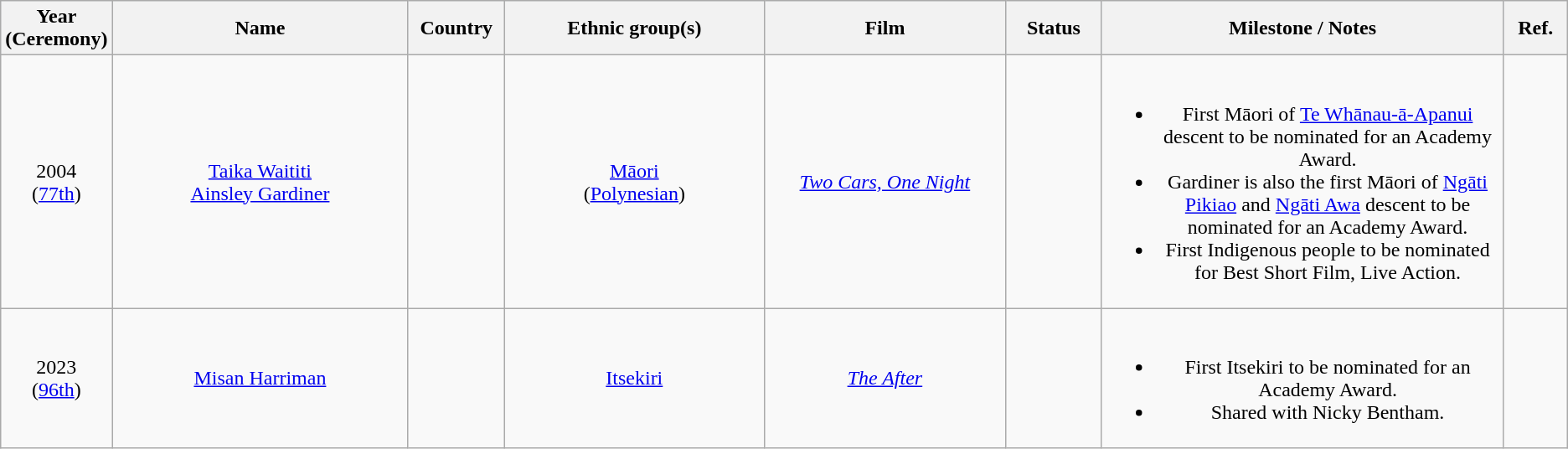<table class="wikitable" style="text-align: center">
<tr style="background:#ebf5ff;">
<th style="width:75px;">Year<br>(Ceremony)</th>
<th style="width:300px;">Name</th>
<th width="75">Country</th>
<th style="width:250px;">Ethnic group(s)</th>
<th style="width:250px;">Film</th>
<th style="width:80px;">Status</th>
<th style="width:400px;">Milestone / Notes</th>
<th style="width:50px;">Ref.</th>
</tr>
<tr>
<td>2004<br>(<a href='#'>77th</a>)</td>
<td><a href='#'>Taika Waititi</a><br><a href='#'>Ainsley Gardiner</a></td>
<td></td>
<td><a href='#'>Māori</a><br>(<a href='#'>Polynesian</a>)</td>
<td><em><a href='#'>Two Cars, One Night</a></em></td>
<td></td>
<td><br><ul><li>First Māori of <a href='#'>Te Whānau-ā-Apanui</a> descent to be nominated for an Academy Award.</li><li>Gardiner is also the first Māori of <a href='#'>Ngāti Pikiao</a> and <a href='#'>Ngāti Awa</a> descent to be nominated for an Academy Award.</li><li>First Indigenous people to be nominated for Best Short Film, Live Action.</li></ul></td>
<td></td>
</tr>
<tr>
<td>2023<br>(<a href='#'>96th</a>)</td>
<td><a href='#'>Misan Harriman</a></td>
<td><br></td>
<td><a href='#'>Itsekiri</a></td>
<td><em><a href='#'>The After</a></em></td>
<td></td>
<td><br><ul><li>First Itsekiri to be nominated for an Academy Award.</li><li>Shared with Nicky Bentham.</li></ul></td>
<td></td>
</tr>
</table>
